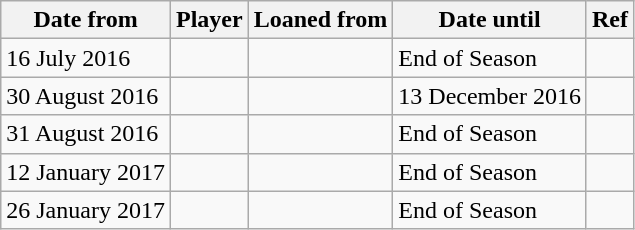<table class="wikitable">
<tr>
<th>Date from</th>
<th>Player</th>
<th>Loaned from</th>
<th>Date until</th>
<th>Ref</th>
</tr>
<tr>
<td>16 July 2016</td>
<td></td>
<td></td>
<td>End of Season</td>
<td></td>
</tr>
<tr>
<td>30 August 2016</td>
<td></td>
<td></td>
<td>13 December 2016</td>
<td></td>
</tr>
<tr>
<td>31 August 2016</td>
<td></td>
<td></td>
<td>End of Season</td>
<td></td>
</tr>
<tr>
<td>12 January 2017</td>
<td></td>
<td></td>
<td>End of Season</td>
<td></td>
</tr>
<tr>
<td>26 January 2017</td>
<td></td>
<td></td>
<td>End of Season</td>
<td></td>
</tr>
</table>
